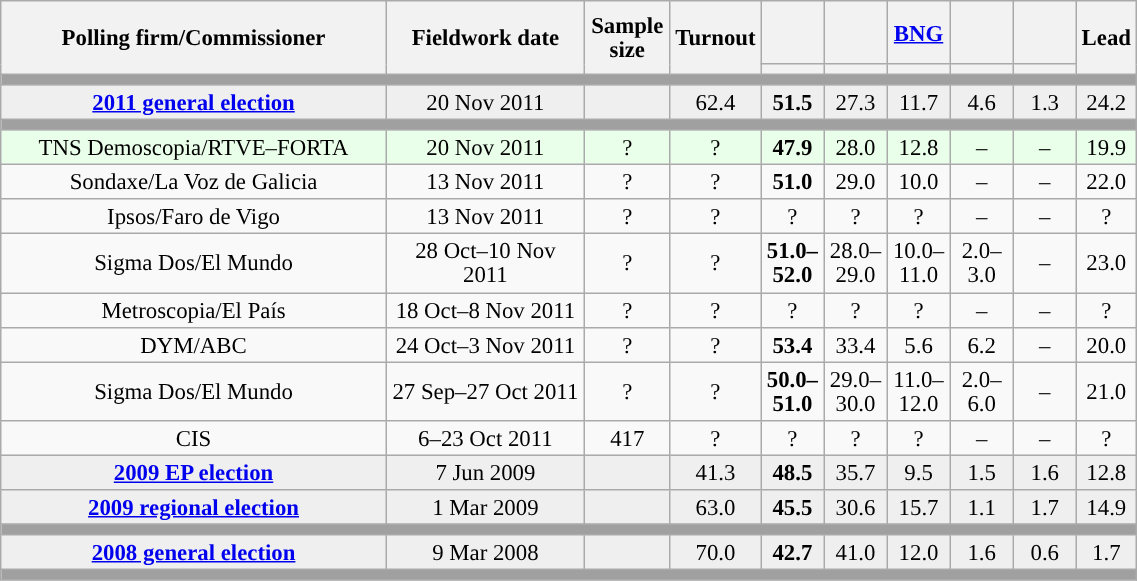<table class="wikitable collapsible collapsed" style="text-align:center; font-size:95%; line-height:16px;">
<tr style="height:42px;">
<th style="width:250px;" rowspan="2">Polling firm/Commissioner</th>
<th style="width:125px;" rowspan="2">Fieldwork date</th>
<th style="width:50px;" rowspan="2">Sample size</th>
<th style="width:45px;" rowspan="2">Turnout</th>
<th style="width:35px;"></th>
<th style="width:35px;"></th>
<th style="width:35px;"><a href='#'>BNG</a></th>
<th style="width:35px;"></th>
<th style="width:35px;"></th>
<th style="width:30px;" rowspan="2">Lead</th>
</tr>
<tr>
<th style="color:inherit;background:"></th>
<th style="color:inherit;background:"></th>
<th style="color:inherit;background:"></th>
<th style="color:inherit;background:"></th>
<th style="color:inherit;background:"></th>
</tr>
<tr>
<td colspan="10" style="background:#A0A0A0"></td>
</tr>
<tr style="background:#EFEFEF;">
<td><strong><a href='#'>2011 general election</a></strong></td>
<td>20 Nov 2011</td>
<td></td>
<td>62.4</td>
<td><strong>51.5</strong><br></td>
<td>27.3<br></td>
<td>11.7<br></td>
<td>4.6<br></td>
<td>1.3<br></td>
<td style="background:">24.2</td>
</tr>
<tr>
<td colspan="10" style="background:#A0A0A0"></td>
</tr>
<tr style="background:#EAFFEA;">
<td>TNS Demoscopia/RTVE–FORTA</td>
<td>20 Nov 2011</td>
<td>?</td>
<td>?</td>
<td><strong>47.9</strong><br></td>
<td>28.0<br></td>
<td>12.8<br></td>
<td>–</td>
<td>–</td>
<td style="background:">19.9</td>
</tr>
<tr>
<td>Sondaxe/La Voz de Galicia</td>
<td>13 Nov 2011</td>
<td>?</td>
<td>?</td>
<td><strong>51.0</strong><br></td>
<td>29.0<br></td>
<td>10.0<br></td>
<td>–</td>
<td>–</td>
<td style="background:">22.0</td>
</tr>
<tr>
<td>Ipsos/Faro de Vigo</td>
<td>13 Nov 2011</td>
<td>?</td>
<td>?</td>
<td>?<br></td>
<td>?<br></td>
<td>?<br></td>
<td>–</td>
<td>–</td>
<td style="background:">?</td>
</tr>
<tr>
<td>Sigma Dos/El Mundo</td>
<td>28 Oct–10 Nov 2011</td>
<td>?</td>
<td>?</td>
<td><strong>51.0–<br>52.0</strong><br></td>
<td>28.0–<br>29.0<br></td>
<td>10.0–<br>11.0<br></td>
<td>2.0–<br>3.0<br></td>
<td>–</td>
<td style="background:">23.0</td>
</tr>
<tr>
<td>Metroscopia/El País</td>
<td>18 Oct–8 Nov 2011</td>
<td>?</td>
<td>?</td>
<td>?<br></td>
<td>?<br></td>
<td>?<br></td>
<td>–</td>
<td>–</td>
<td style="background:">?</td>
</tr>
<tr>
<td>DYM/ABC</td>
<td>24 Oct–3 Nov 2011</td>
<td>?</td>
<td>?</td>
<td><strong>53.4</strong><br></td>
<td>33.4<br></td>
<td>5.6<br></td>
<td>6.2<br></td>
<td>–</td>
<td style="background:">20.0</td>
</tr>
<tr>
<td>Sigma Dos/El Mundo</td>
<td>27 Sep–27 Oct 2011</td>
<td>?</td>
<td>?</td>
<td><strong>50.0–<br>51.0</strong><br></td>
<td>29.0–<br>30.0<br></td>
<td>11.0–<br>12.0<br></td>
<td>2.0–<br>6.0<br></td>
<td>–</td>
<td style="background:">21.0</td>
</tr>
<tr>
<td>CIS</td>
<td>6–23 Oct 2011</td>
<td>417</td>
<td>?</td>
<td>?<br></td>
<td>?<br></td>
<td>?<br></td>
<td>–</td>
<td>–</td>
<td style="background:">?</td>
</tr>
<tr style="background:#EFEFEF;">
<td><strong><a href='#'>2009 EP election</a></strong></td>
<td>7 Jun 2009</td>
<td></td>
<td>41.3</td>
<td><strong>48.5</strong><br></td>
<td>35.7<br></td>
<td>9.5<br></td>
<td>1.5<br></td>
<td>1.6<br></td>
<td style="background:">12.8</td>
</tr>
<tr style="background:#EFEFEF;">
<td><strong><a href='#'>2009 regional election</a></strong></td>
<td>1 Mar 2009</td>
<td></td>
<td>63.0</td>
<td><strong>45.5</strong><br></td>
<td>30.6<br></td>
<td>15.7<br></td>
<td>1.1<br></td>
<td>1.7<br></td>
<td style="background:">14.9</td>
</tr>
<tr>
<td colspan="10" style="background:#A0A0A0"></td>
</tr>
<tr style="background:#EFEFEF;">
<td><strong><a href='#'>2008 general election</a></strong></td>
<td>9 Mar 2008</td>
<td></td>
<td>70.0</td>
<td><strong>42.7</strong><br></td>
<td>41.0<br></td>
<td>12.0<br></td>
<td>1.6<br></td>
<td>0.6<br></td>
<td style="background:">1.7</td>
</tr>
<tr>
<td colspan="10" style="background:#A0A0A0"></td>
</tr>
</table>
